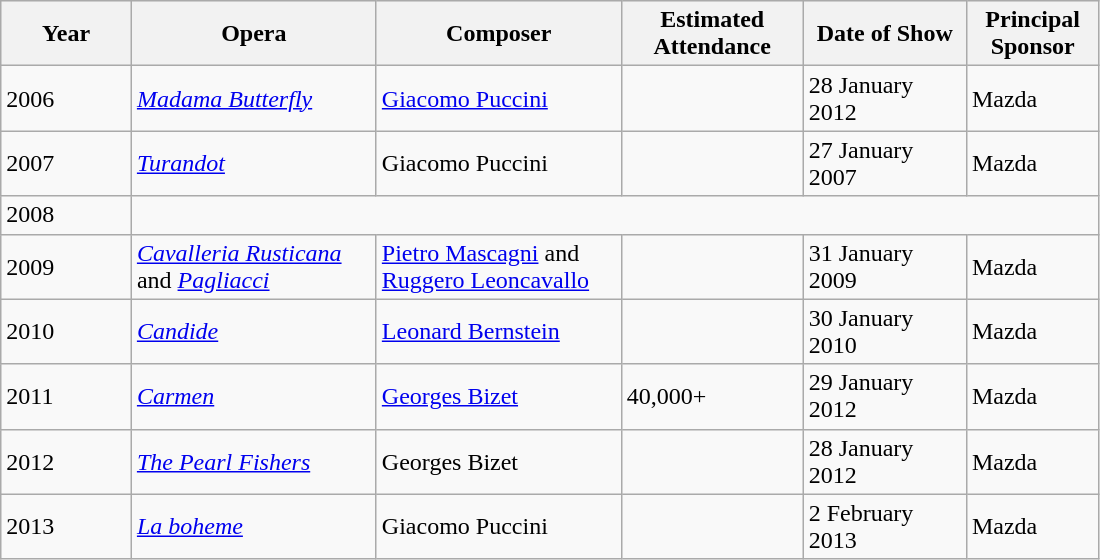<table class="wikitable sortable" style="width:58%;">
<tr style="background:#efefef;">
<th width=8%>Year</th>
<th style="width:15%;">Opera</th>
<th style="width:15%;">Composer</th>
<th style="width:10%;">Estimated Attendance</th>
<th width=10%>Date of Show</th>
<th width=5%>Principal Sponsor</th>
</tr>
<tr>
<td>2006</td>
<td><em><a href='#'>Madama Butterfly</a></em></td>
<td><a href='#'>Giacomo Puccini</a></td>
<td></td>
<td>28 January 2012</td>
<td>Mazda</td>
</tr>
<tr>
<td>2007</td>
<td><em><a href='#'>Turandot</a></em></td>
<td>Giacomo Puccini</td>
<td></td>
<td>27 January 2007</td>
<td>Mazda</td>
</tr>
<tr>
<td>2008</td>
</tr>
<tr>
<td>2009</td>
<td><em><a href='#'>Cavalleria Rusticana</a></em> and <em><a href='#'>Pagliacci</a></em></td>
<td><a href='#'>Pietro Mascagni</a> and <a href='#'>Ruggero Leoncavallo</a></td>
<td></td>
<td>31 January 2009</td>
<td>Mazda</td>
</tr>
<tr>
<td>2010</td>
<td><em><a href='#'>Candide</a></em></td>
<td><a href='#'>Leonard Bernstein</a></td>
<td></td>
<td>30 January 2010</td>
<td>Mazda</td>
</tr>
<tr>
<td>2011</td>
<td><em><a href='#'>Carmen</a></em></td>
<td><a href='#'>Georges Bizet</a></td>
<td>40,000+</td>
<td>29 January 2012</td>
<td>Mazda</td>
</tr>
<tr>
<td>2012</td>
<td><em><a href='#'>The Pearl Fishers</a></em></td>
<td>Georges Bizet</td>
<td></td>
<td>28 January 2012</td>
<td>Mazda</td>
</tr>
<tr>
<td>2013</td>
<td><em><a href='#'>La boheme</a></em></td>
<td>Giacomo Puccini</td>
<td></td>
<td>2 February 2013</td>
<td>Mazda</td>
</tr>
</table>
